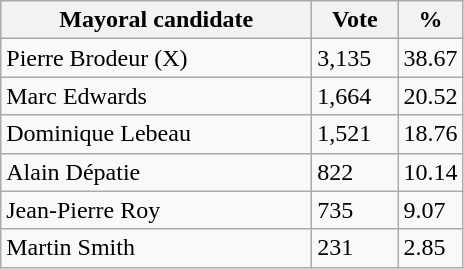<table class="wikitable">
<tr>
<th bgcolor="#DDDDFF" width="200px">Mayoral candidate</th>
<th bgcolor="#DDDDFF" width="50px">Vote</th>
<th bgcolor="#DDDDFF" width="30px">%</th>
</tr>
<tr>
<td>Pierre Brodeur (X)</td>
<td>3,135</td>
<td>38.67</td>
</tr>
<tr>
<td>Marc Edwards</td>
<td>1,664</td>
<td>20.52</td>
</tr>
<tr>
<td>Dominique Lebeau</td>
<td>1,521</td>
<td>18.76</td>
</tr>
<tr>
<td>Alain Dépatie</td>
<td>822</td>
<td>10.14</td>
</tr>
<tr>
<td>Jean-Pierre Roy</td>
<td>735</td>
<td>9.07</td>
</tr>
<tr>
<td>Martin Smith</td>
<td>231</td>
<td>2.85</td>
</tr>
</table>
